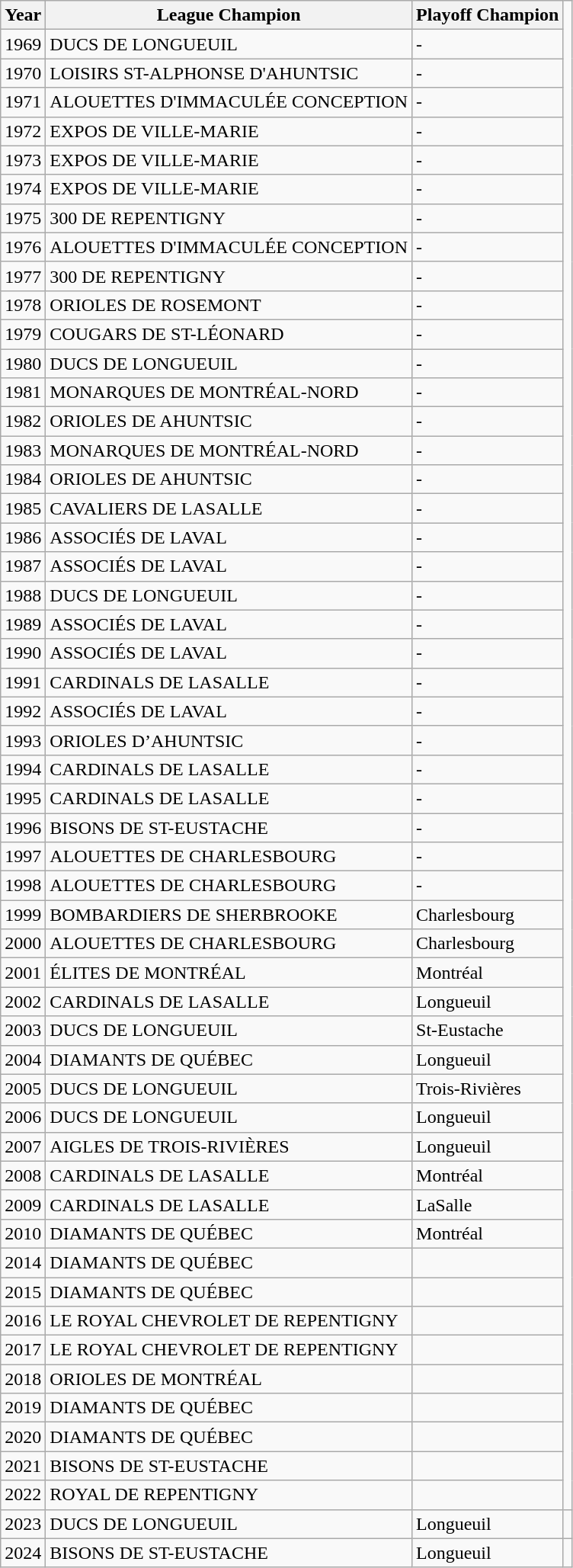<table class="wikitable" border="1">
<tr>
<th>Year</th>
<th>League Champion</th>
<th>Playoff Champion</th>
</tr>
<tr>
<td>1969</td>
<td>DUCS DE LONGUEUIL</td>
<td>-</td>
</tr>
<tr>
<td>1970</td>
<td>LOISIRS ST-ALPHONSE D'AHUNTSIC</td>
<td>-</td>
</tr>
<tr>
<td>1971</td>
<td>ALOUETTES D'IMMACULÉE CONCEPTION</td>
<td>-</td>
</tr>
<tr>
<td>1972</td>
<td>EXPOS DE VILLE-MARIE</td>
<td>-</td>
</tr>
<tr>
<td>1973</td>
<td>EXPOS DE VILLE-MARIE</td>
<td>-</td>
</tr>
<tr>
<td>1974</td>
<td>EXPOS DE VILLE-MARIE</td>
<td>-</td>
</tr>
<tr>
<td>1975</td>
<td>300 DE REPENTIGNY</td>
<td>-</td>
</tr>
<tr>
<td>1976</td>
<td>ALOUETTES D'IMMACULÉE CONCEPTION</td>
<td>-</td>
</tr>
<tr>
<td>1977</td>
<td>300 DE REPENTIGNY</td>
<td>-</td>
</tr>
<tr>
<td>1978</td>
<td>ORIOLES DE ROSEMONT</td>
<td>-</td>
</tr>
<tr>
<td>1979</td>
<td>COUGARS DE ST-LÉONARD</td>
<td>-</td>
</tr>
<tr>
<td>1980</td>
<td>DUCS DE LONGUEUIL</td>
<td>-</td>
</tr>
<tr>
<td>1981</td>
<td>MONARQUES DE MONTRÉAL-NORD</td>
<td>-</td>
</tr>
<tr>
<td>1982</td>
<td>ORIOLES DE AHUNTSIC</td>
<td>-</td>
</tr>
<tr>
<td>1983</td>
<td>MONARQUES DE MONTRÉAL-NORD</td>
<td>-</td>
</tr>
<tr>
<td>1984</td>
<td>ORIOLES DE AHUNTSIC</td>
<td>-</td>
</tr>
<tr>
<td>1985</td>
<td>CAVALIERS DE LASALLE</td>
<td>-</td>
</tr>
<tr>
<td>1986</td>
<td>ASSOCIÉS DE LAVAL</td>
<td>-</td>
</tr>
<tr>
<td>1987</td>
<td>ASSOCIÉS DE LAVAL</td>
<td>-</td>
</tr>
<tr>
<td>1988</td>
<td>DUCS DE LONGUEUIL</td>
<td>-</td>
</tr>
<tr>
<td>1989</td>
<td>ASSOCIÉS DE LAVAL</td>
<td>-</td>
</tr>
<tr>
<td>1990</td>
<td>ASSOCIÉS DE LAVAL</td>
<td>-</td>
</tr>
<tr>
<td>1991</td>
<td>CARDINALS DE LASALLE</td>
<td>-</td>
</tr>
<tr>
<td>1992</td>
<td>ASSOCIÉS DE LAVAL</td>
<td>-</td>
</tr>
<tr>
<td>1993</td>
<td>ORIOLES D’AHUNTSIC</td>
<td>-</td>
</tr>
<tr>
<td>1994</td>
<td>CARDINALS DE LASALLE</td>
<td>-</td>
</tr>
<tr>
<td>1995</td>
<td>CARDINALS DE LASALLE</td>
<td>-</td>
</tr>
<tr>
<td>1996</td>
<td>BISONS DE ST-EUSTACHE</td>
<td>-</td>
</tr>
<tr>
<td>1997</td>
<td>ALOUETTES DE CHARLESBOURG</td>
<td>-</td>
</tr>
<tr>
<td>1998</td>
<td>ALOUETTES DE CHARLESBOURG</td>
<td>-</td>
</tr>
<tr>
<td>1999</td>
<td>BOMBARDIERS DE SHERBROOKE</td>
<td>Charlesbourg</td>
</tr>
<tr>
<td>2000</td>
<td>ALOUETTES DE CHARLESBOURG</td>
<td>Charlesbourg</td>
</tr>
<tr>
<td>2001</td>
<td>ÉLITES DE MONTRÉAL</td>
<td>Montréal</td>
</tr>
<tr>
<td>2002</td>
<td>CARDINALS DE LASALLE</td>
<td>Longueuil</td>
</tr>
<tr>
<td>2003</td>
<td>DUCS DE LONGUEUIL</td>
<td>St-Eustache</td>
</tr>
<tr>
<td>2004</td>
<td>DIAMANTS DE QUÉBEC</td>
<td>Longueuil</td>
</tr>
<tr>
<td>2005</td>
<td>DUCS DE LONGUEUIL</td>
<td>Trois-Rivières</td>
</tr>
<tr>
<td>2006</td>
<td>DUCS DE LONGUEUIL</td>
<td>Longueuil</td>
</tr>
<tr>
<td>2007</td>
<td>AIGLES DE TROIS-RIVIÈRES</td>
<td>Longueuil</td>
</tr>
<tr>
<td>2008</td>
<td>CARDINALS DE LASALLE</td>
<td>Montréal</td>
</tr>
<tr>
<td>2009</td>
<td>CARDINALS DE LASALLE</td>
<td>LaSalle</td>
</tr>
<tr>
<td>2010</td>
<td>DIAMANTS DE QUÉBEC</td>
<td>Montréal</td>
</tr>
<tr>
<td>2014</td>
<td>DIAMANTS DE QUÉBEC</td>
<td></td>
</tr>
<tr>
<td>2015</td>
<td>DIAMANTS DE QUÉBEC</td>
<td></td>
</tr>
<tr>
<td>2016</td>
<td>LE ROYAL CHEVROLET DE REPENTIGNY</td>
<td></td>
</tr>
<tr>
<td>2017</td>
<td>LE ROYAL CHEVROLET DE REPENTIGNY</td>
<td></td>
</tr>
<tr>
<td>2018</td>
<td>ORIOLES DE MONTRÉAL</td>
<td></td>
</tr>
<tr>
<td>2019</td>
<td>DIAMANTS DE QUÉBEC</td>
<td></td>
</tr>
<tr>
<td>2020</td>
<td>DIAMANTS DE QUÉBEC</td>
<td></td>
</tr>
<tr>
<td>2021</td>
<td>BISONS DE ST-EUSTACHE</td>
<td></td>
</tr>
<tr>
<td>2022</td>
<td>ROYAL DE REPENTIGNY</td>
<td></td>
</tr>
<tr>
<td>2023</td>
<td>DUCS DE LONGUEUIL</td>
<td>Longueuil</td>
<td></td>
</tr>
<tr>
<td>2024</td>
<td>BISONS DE ST-EUSTACHE</td>
<td>Longueuil</td>
</tr>
</table>
